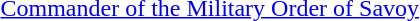<table>
<tr>
<td rowspan=2 style="width:60px; vertical-align:top;"></td>
<td><a href='#'>Commander of the Military Order of Savoy</a></td>
</tr>
<tr>
</tr>
<tr>
</tr>
</table>
